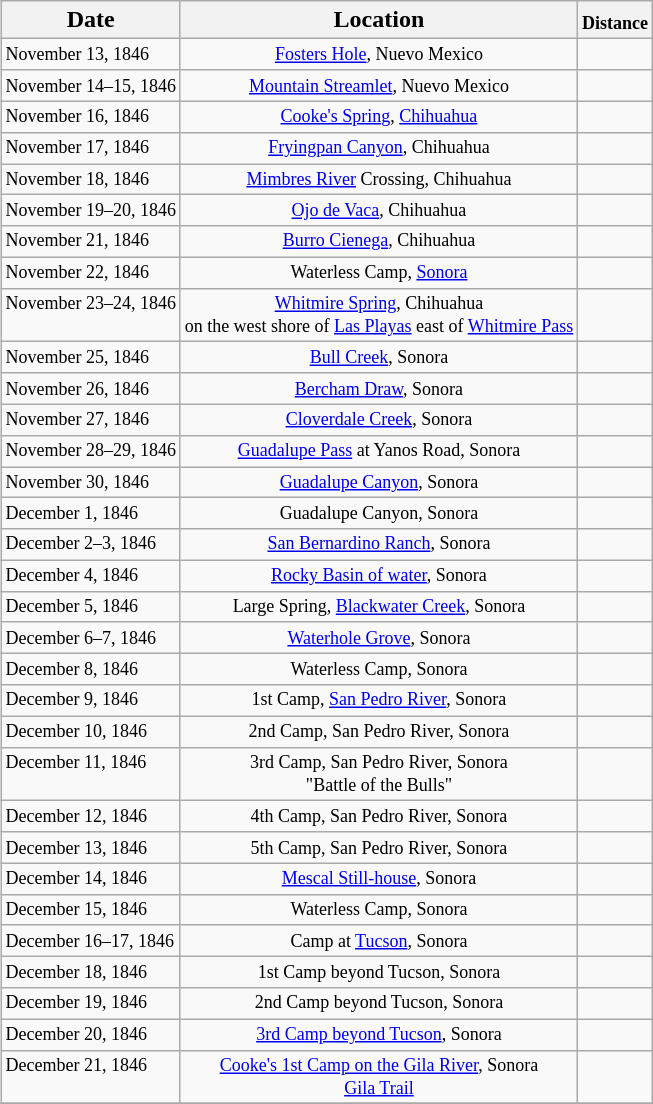<table class="wikitable" style="text-align: center; margin: 1em" align="right" style="font-size:9pt">
<tr>
<th valign="bottom">Date</th>
<th valign="bottom">Location</th>
<th valign="bottom" style="font-size:9pt">Distance</th>
</tr>
<tr>
<td align="left" valign="top" style="font-size:9pt">November 13, 1846</td>
<td align="center" valign="top" style="font-size:9pt"><a href='#'>Fosters Hole</a>, Nuevo Mexico </td>
<td align="right" valign="top" style="font-size:9pt"></td>
</tr>
<tr>
<td align="left" valign="top" style="font-size:9pt">November 14–15, 1846</td>
<td align="center" valign="top" style="font-size:9pt"><a href='#'>Mountain Streamlet</a>, Nuevo Mexico</td>
<td align="right" valign="top" style="font-size:9pt"></td>
</tr>
<tr>
<td align="left" valign="top" style="font-size:9pt">November 16, 1846</td>
<td align="center" valign="top" style="font-size:9pt"><a href='#'>Cooke's Spring</a>, <a href='#'>Chihuahua</a></td>
<td align="right" valign="top" style="font-size:9pt"></td>
</tr>
<tr>
<td align="left" valign="top" style="font-size:9pt">November 17, 1846</td>
<td align="center" valign="top" style="font-size:9pt"><a href='#'>Fryingpan Canyon</a>, Chihuahua</td>
<td align="right" valign="top" style="font-size:9pt"></td>
</tr>
<tr>
<td align="left" valign="top" style="font-size:9pt">November 18, 1846</td>
<td align="center" valign="top" style="font-size:9pt"><a href='#'>Mimbres River</a> Crossing, Chihuahua</td>
<td align="right" valign="top" style="font-size:9pt"></td>
</tr>
<tr>
<td align="left" valign="top" style="font-size:9pt">November 19–20, 1846</td>
<td align="center" valign="top" style="font-size:9pt"><a href='#'>Ojo de Vaca</a>, Chihuahua</td>
<td align="right" valign="top" style="font-size:9pt"></td>
</tr>
<tr>
<td align="left" valign="top" style="font-size:9pt">November 21, 1846</td>
<td align="center" valign="top" style="font-size:9pt"><a href='#'>Burro Cienega</a>, Chihuahua</td>
<td align="right" valign="top" style="font-size:9pt"></td>
</tr>
<tr>
<td align="left" valign="top" style="font-size:9pt">November 22, 1846</td>
<td align="center" valign="top" style="font-size:9pt">Waterless Camp, <a href='#'>Sonora</a></td>
<td align="right" valign="top" style="font-size:9pt"></td>
</tr>
<tr>
<td align="left" valign="top" style="font-size:9pt">November 23–24, 1846</td>
<td align="center" valign="top" style="font-size:9pt"><a href='#'>Whitmire Spring</a>, Chihuahua<br>on the west shore of <a href='#'>Las Playas</a> east of <a href='#'>Whitmire Pass</a></td>
<td align="right" valign="top" style="font-size:9pt"></td>
</tr>
<tr>
<td align="left" valign="top" style="font-size:9pt">November 25, 1846</td>
<td align="center" valign="top" style="font-size:9pt"><a href='#'>Bull Creek</a>, Sonora</td>
<td align="right" valign="top" style="font-size:9pt"></td>
</tr>
<tr>
<td align="left" valign="top" style="font-size:9pt">November 26, 1846</td>
<td align="center" valign="top" style="font-size:9pt"><a href='#'>Bercham Draw</a>, Sonora </td>
<td align="right" valign="top" style="font-size:9pt"></td>
</tr>
<tr>
<td align="left" valign="top" style="font-size:9pt">November 27, 1846</td>
<td align="center" valign="top" style="font-size:9pt"><a href='#'>Cloverdale Creek</a>, Sonora</td>
<td align="right" valign="top" style="font-size:9pt"></td>
</tr>
<tr>
<td align="left" valign="top" style="font-size:9pt">November 28–29, 1846</td>
<td align="center" valign="top" style="font-size:9pt"><a href='#'>Guadalupe Pass</a> at Yanos Road, Sonora</td>
<td align="right" valign="top" style="font-size:9pt"></td>
</tr>
<tr>
<td align="left" valign="top" style="font-size:9pt">November 30, 1846</td>
<td align="center" valign="top" style="font-size:9pt"><a href='#'>Guadalupe Canyon</a>, Sonora</td>
<td align="right" valign="top" style="font-size:9pt"></td>
</tr>
<tr>
<td align="left" valign="top" style="font-size:9pt">December 1, 1846</td>
<td align="center" valign="top" style="font-size:9pt">Guadalupe Canyon, Sonora</td>
<td align="right" valign="top" style="font-size:9pt"></td>
</tr>
<tr>
<td align="left" valign="top" style="font-size:9pt">December 2–3, 1846</td>
<td align="center" valign="top" style="font-size:9pt"><a href='#'>San Bernardino Ranch</a>, Sonora</td>
<td align="right" valign="top" style="font-size:9pt"></td>
</tr>
<tr>
<td align="left" valign="top" style="font-size:9pt">December 4, 1846</td>
<td align="center" valign="top" style="font-size:9pt"><a href='#'>Rocky Basin of water</a>, Sonora</td>
<td align="right" valign="top" style="font-size:9pt"></td>
</tr>
<tr>
<td align="left" valign="top" style="font-size:9pt">December 5, 1846</td>
<td align="center" valign="top" style="font-size:9pt">Large Spring, <a href='#'>Blackwater Creek</a>, Sonora</td>
<td align="right" valign="top" style="font-size:9pt"></td>
</tr>
<tr>
<td align="left" valign="top" style="font-size:9pt">December 6–7, 1846</td>
<td align="center" valign="top" style="font-size:9pt"><a href='#'>Waterhole Grove</a>, Sonora</td>
<td align="right" valign="top" style="font-size:9pt"></td>
</tr>
<tr>
<td align="left" valign="top" style="font-size:9pt">December 8, 1846</td>
<td align="center" valign="top" style="font-size:9pt">Waterless Camp, Sonora</td>
<td align="right" valign="top" style="font-size:9pt"></td>
</tr>
<tr>
<td align="left" valign="top" style="font-size:9pt">December 9, 1846</td>
<td align="center" valign="top" style="font-size:9pt">1st Camp, <a href='#'>San Pedro River</a>, Sonora</td>
<td align="right" valign="top" style="font-size:9pt"></td>
</tr>
<tr>
<td align="left" valign="top" style="font-size:9pt">December 10, 1846</td>
<td align="center" valign="top" style="font-size:9pt">2nd Camp, San Pedro River, Sonora</td>
<td align="right" valign="top" style="font-size:9pt"></td>
</tr>
<tr>
<td align="left" valign="top" style="font-size:9pt">December 11, 1846</td>
<td align="center" valign="top" style="font-size:9pt">3rd Camp, San Pedro River, Sonora<br>"Battle of the Bulls"</td>
<td align="right" valign="top" style="font-size:9pt"></td>
</tr>
<tr>
<td align="left" valign="top" style="font-size:9pt">December 12, 1846</td>
<td align="center" valign="top" style="font-size:9pt">4th Camp, San Pedro River, Sonora</td>
<td align="right" valign="top" style="font-size:9pt"></td>
</tr>
<tr>
<td align="left" valign="top" style="font-size:9pt">December 13, 1846</td>
<td align="center" valign="top" style="font-size:9pt">5th Camp, San Pedro River, Sonora</td>
<td align="right" valign="top" style="font-size:9pt"></td>
</tr>
<tr>
<td align="left" valign="top" style="font-size:9pt">December 14, 1846</td>
<td align="center" valign="top" style="font-size:9pt"><a href='#'>Mescal Still-house</a>, Sonora</td>
<td align="right" valign="top" style="font-size:9pt"></td>
</tr>
<tr>
<td align="left" valign="top" style="font-size:9pt">December 15, 1846</td>
<td align="center" valign="top" style="font-size:9pt">Waterless Camp, Sonora</td>
<td align="right" valign="top" style="font-size:9pt"></td>
</tr>
<tr>
<td align="left" valign="top" style="font-size:9pt">December 16–17, 1846</td>
<td align="center" valign="top" style="font-size:9pt">Camp at <a href='#'>Tucson</a>, Sonora</td>
<td align="right" valign="top" style="font-size:9pt"></td>
</tr>
<tr>
<td align="left" valign="top" style="font-size:9pt">December 18, 1846</td>
<td align="center" valign="top" style="font-size:9pt">1st Camp beyond Tucson, Sonora</td>
<td align="right" valign="top" style="font-size:9pt"></td>
</tr>
<tr>
<td align="left" valign="top" style="font-size:9pt">December 19, 1846</td>
<td align="center" valign="top" style="font-size:9pt">2nd Camp beyond Tucson, Sonora</td>
<td align="right" valign="top" style="font-size:9pt"></td>
</tr>
<tr>
<td align="left" valign="top" style="font-size:9pt">December 20, 1846</td>
<td align="center" valign="top" style="font-size:9pt"><a href='#'>3rd Camp beyond Tucson</a>, Sonora</td>
<td align="right" valign="top" style="font-size:9pt"></td>
</tr>
<tr>
<td align="left" valign="top" style="font-size:9pt">December 21, 1846</td>
<td align="center" valign="top" style="font-size:9pt"><a href='#'>Cooke's 1st Camp on the Gila River</a>, Sonora<br><a href='#'>Gila Trail</a></td>
<td align="right" valign="top" style="font-size:9pt"></td>
</tr>
<tr>
</tr>
</table>
